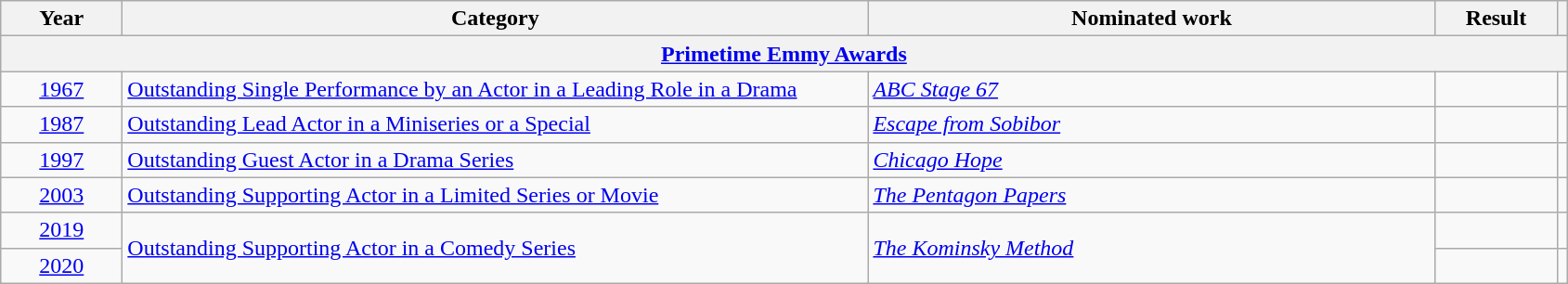<table class=wikitable>
<tr>
<th scope="col" style="width:5em;">Year</th>
<th scope="col" style="width:33em;">Category</th>
<th scope="col" style="width:25em;">Nominated work</th>
<th scope="col" style="width:5em;">Result</th>
<th></th>
</tr>
<tr>
<th colspan=5><a href='#'>Primetime Emmy Awards</a></th>
</tr>
<tr>
<td style="text-align:center;"><a href='#'>1967</a></td>
<td><a href='#'>Outstanding Single Performance by an Actor in a Leading Role in a Drama</a></td>
<td><em><a href='#'>ABC Stage 67</a></em></td>
<td></td>
<td></td>
</tr>
<tr>
<td style="text-align:center;"><a href='#'>1987</a></td>
<td><a href='#'>Outstanding Lead Actor in a Miniseries or a Special</a></td>
<td><em><a href='#'>Escape from Sobibor</a></em></td>
<td></td>
<td></td>
</tr>
<tr>
<td style="text-align:center;"><a href='#'>1997</a></td>
<td><a href='#'>Outstanding Guest Actor in a Drama Series</a></td>
<td><em><a href='#'>Chicago Hope</a></em></td>
<td></td>
<td></td>
</tr>
<tr>
<td style="text-align:center;"><a href='#'>2003</a></td>
<td><a href='#'>Outstanding Supporting Actor in a Limited Series or Movie</a></td>
<td><em><a href='#'>The Pentagon Papers</a></em></td>
<td></td>
<td></td>
</tr>
<tr>
<td style="text-align:center;"><a href='#'>2019</a></td>
<td rowspan=2><a href='#'>Outstanding Supporting Actor in a Comedy Series</a></td>
<td rowspan=2><em><a href='#'>The Kominsky Method</a></em></td>
<td></td>
<td></td>
</tr>
<tr>
<td style="text-align:center;"><a href='#'>2020</a></td>
<td></td>
<td></td>
</tr>
</table>
